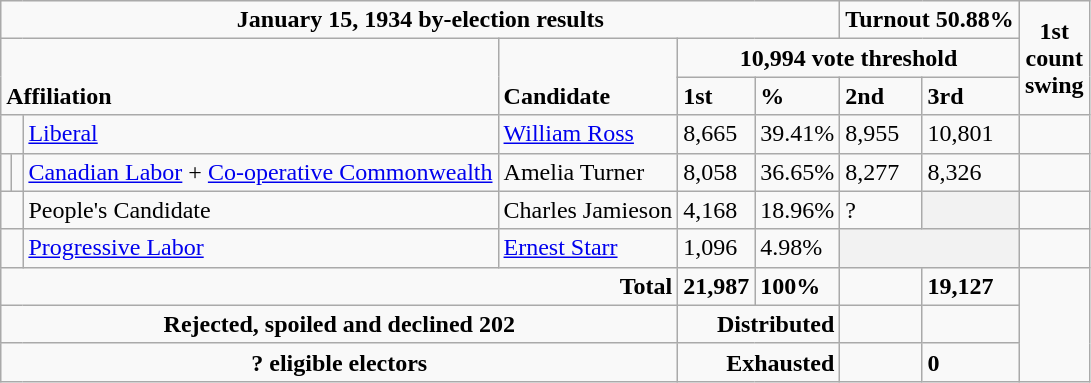<table class="wikitable">
<tr>
<td colspan="6" align=center><strong>January 15, 1934 by-election results</strong></td>
<td colspan="2" align="right"><span><strong>Turnout 50.88%</strong></span></td>
<td align=center rowspan=3><strong>1st<br>count<br>swing</strong></td>
</tr>
<tr>
<td valign="bottom" colspan="3" rowspan="2" align="left"><strong>Affiliation</strong></td>
<td valign="bottom" rowspan="2"><strong>Candidate</strong></td>
<td colspan=4 align=center><strong>10,994 vote threshold</strong></td>
</tr>
<tr>
<td><strong>1st</strong></td>
<td><strong>%</strong></td>
<td><strong>2nd</strong></td>
<td><strong>3rd</strong></td>
</tr>
<tr>
<td colspan="2" ></td>
<td><a href='#'>Liberal</a></td>
<td><a href='#'>William Ross</a></td>
<td>8,665</td>
<td>39.41%</td>
<td>8,955</td>
<td>10,801</td>
<td></td>
</tr>
<tr>
<td></td>
<td></td>
<td><a href='#'>Canadian Labor</a> + <a href='#'>Co-operative Commonwealth</a></td>
<td>Amelia Turner</td>
<td>8,058</td>
<td>36.65%</td>
<td>8,277</td>
<td>8,326</td>
<td></td>
</tr>
<tr>
<td colspan="2" ></td>
<td>People's Candidate</td>
<td>Charles Jamieson</td>
<td>4,168</td>
<td>18.96%</td>
<td>?</td>
<th></th>
</tr>
<tr>
<td colspan="2" ></td>
<td><a href='#'>Progressive Labor</a></td>
<td><a href='#'>Ernest Starr</a></td>
<td>1,096</td>
<td>4.98%</td>
<th colspan=2></th>
<td></td>
</tr>
<tr>
<td colspan="4" align ="right"><strong>Total</strong></td>
<td><strong>21,987</strong></td>
<td><strong>100%</strong></td>
<td></td>
<td><strong>19,127</strong></td>
</tr>
<tr>
<td colspan=4 align=center><strong>Rejected, spoiled and declined 202</strong></td>
<td colspan=2 align=right><strong>Distributed</strong></td>
<td></td>
<td></td>
</tr>
<tr>
<td colspan=4 align=center><strong>? eligible electors</strong></td>
<td colspan=2 align=right><strong>Exhausted</strong></td>
<td></td>
<td><strong>0</strong></td>
</tr>
</table>
